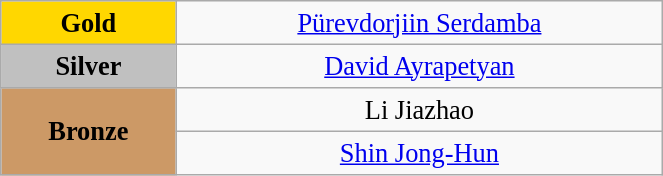<table class="wikitable" style=" text-align:center; font-size:110%;" width="35%">
<tr>
<td rowspan="1" bgcolor="gold"><strong>Gold</strong></td>
<td><a href='#'>Pürevdorjiin Serdamba</a> <br><em></em></td>
</tr>
<tr>
<td rowspan="1" bgcolor="silver"><strong>Silver</strong></td>
<td><a href='#'>David Ayrapetyan</a> <br><em></em></td>
</tr>
<tr>
<td rowspan="2" bgcolor="#cc9966"><strong>Bronze</strong></td>
<td>Li Jiazhao<br><em></em></td>
</tr>
<tr>
<td><a href='#'>Shin Jong-Hun</a> <br><em></em></td>
</tr>
</table>
